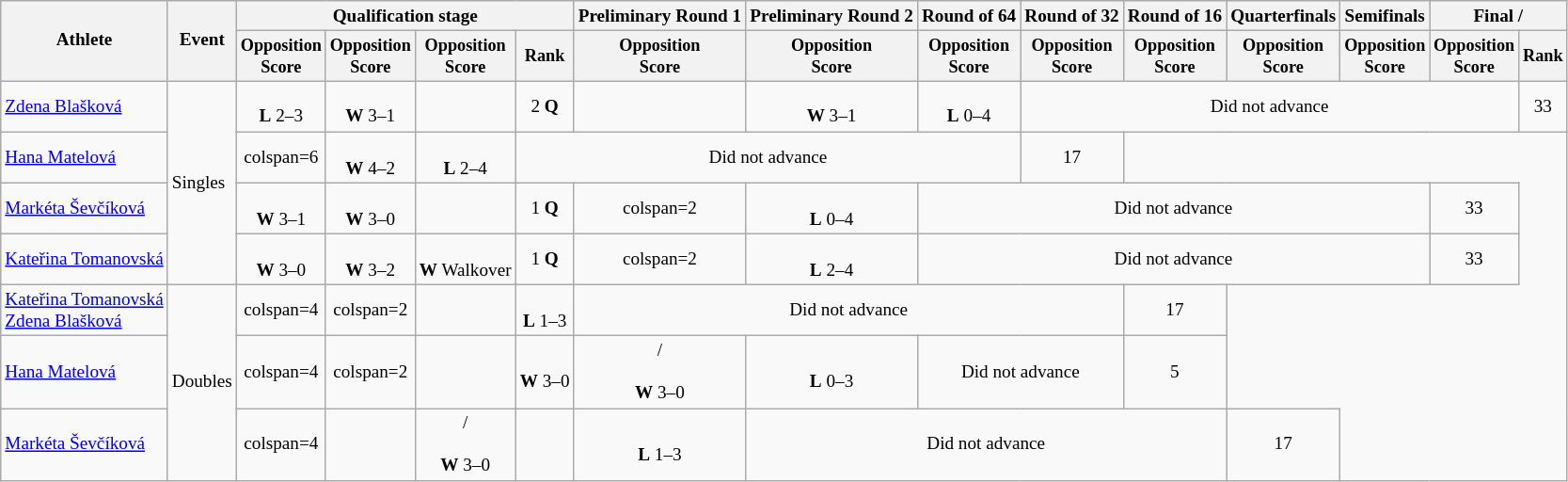<table class=wikitable style=font-size:80%;text-align:center>
<tr>
<th rowspan=2>Athlete</th>
<th rowspan=2>Event</th>
<th colspan=4>Qualification stage</th>
<th>Preliminary Round 1</th>
<th>Preliminary Round 2</th>
<th>Round of 64</th>
<th>Round of 32</th>
<th>Round of 16</th>
<th>Quarterfinals</th>
<th>Semifinals</th>
<th colspan=2>Final / </th>
</tr>
<tr style=font-size:95%>
<th>Opposition<br>Score</th>
<th>Opposition<br>Score</th>
<th>Opposition<br>Score</th>
<th>Rank</th>
<th>Opposition<br>Score</th>
<th>Opposition<br>Score</th>
<th>Opposition<br>Score</th>
<th>Opposition<br>Score</th>
<th>Opposition<br>Score</th>
<th>Opposition<br>Score</th>
<th>Opposition<br>Score</th>
<th>Opposition<br>Score</th>
<th>Rank</th>
</tr>
<tr align=center>
<td align=left><a href='#'>Zdena Blašková</a></td>
<td align=left rowspan=4>Singles</td>
<td><br><strong>L</strong> 2–3</td>
<td><br><strong>W</strong> 3–1</td>
<td></td>
<td>2 <strong>Q</strong></td>
<td></td>
<td><br><strong>W</strong> 3–1</td>
<td><br><strong>L</strong> 0–4</td>
<td colspan=5>Did not advance</td>
<td>33</td>
</tr>
<tr align=center>
<td align=left><a href='#'>Hana Matelová</a></td>
<td>colspan=6</td>
<td><br><strong>W</strong> 4–2</td>
<td><br><strong>L</strong> 2–4</td>
<td colspan=4>Did not advance</td>
<td>17</td>
</tr>
<tr align=center>
<td align=left><a href='#'>Markéta Ševčíková</a></td>
<td><br><strong>W</strong> 3–1</td>
<td><br><strong>W</strong> 3–0</td>
<td></td>
<td>1 <strong>Q</strong></td>
<td>colspan=2</td>
<td><br><strong>L</strong> 0–4</td>
<td colspan=5>Did not advance</td>
<td>33</td>
</tr>
<tr align=center>
<td align=left><a href='#'>Kateřina Tomanovská</a></td>
<td><br><strong>W</strong> 3–0</td>
<td><br><strong>W</strong> 3–2</td>
<td><br><strong>W</strong> Walkover</td>
<td>1 <strong>Q</strong></td>
<td>colspan=2</td>
<td><br><strong>L</strong> 2–4</td>
<td colspan=5>Did not advance</td>
<td>33</td>
</tr>
<tr align=center>
<td align=left><a href='#'>Kateřina Tomanovská</a><br><a href='#'>Zdena Blašková</a></td>
<td rowspan=3>Doubles</td>
<td>colspan=4</td>
<td>colspan=2</td>
<td></td>
<td><br><strong>L</strong> 1–3</td>
<td colspan=4>Did not advance</td>
<td>17</td>
</tr>
<tr align=center>
<td align=left><a href='#'>Hana Matelová</a><br></td>
<td>colspan=4</td>
<td>colspan=2</td>
<td></td>
<td><br><strong>W</strong> 3–0</td>
<td> /<br><br><strong>W</strong> 3–0</td>
<td><br><strong>L</strong> 0–3</td>
<td colspan=2>Did not advance</td>
<td>5</td>
</tr>
<tr align=center>
<td align=left><a href='#'>Markéta Ševčíková</a><br></td>
<td>colspan=4</td>
<td></td>
<td> /<br><br><strong>W</strong> 3–0</td>
<td></td>
<td><br><strong>L</strong> 1–3</td>
<td colspan=4>Did not advance</td>
<td>17</td>
</tr>
</table>
